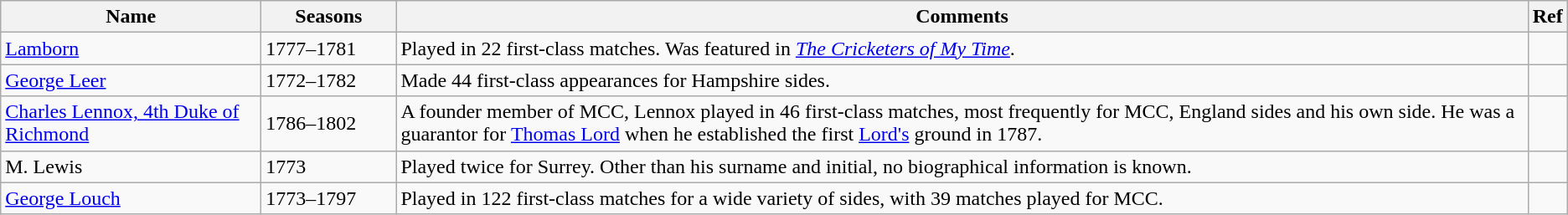<table class="wikitable">
<tr>
<th style="width:200px">Name</th>
<th style="width: 100px">Seasons</th>
<th>Comments</th>
<th>Ref</th>
</tr>
<tr>
<td><a href='#'>Lamborn</a></td>
<td>1777–1781</td>
<td>Played in 22 first-class matches. Was featured in <em><a href='#'>The Cricketers of My Time</a></em>.</td>
<td></td>
</tr>
<tr>
<td><a href='#'>George Leer</a></td>
<td>1772–1782</td>
<td>Made 44 first-class appearances for Hampshire sides.</td>
<td></td>
</tr>
<tr>
<td><a href='#'>Charles Lennox, 4th Duke of Richmond</a></td>
<td>1786–1802</td>
<td>A founder member of MCC, Lennox played in 46 first-class matches, most frequently for MCC, England sides and his own side. He was a guarantor for <a href='#'>Thomas Lord</a> when he established the first <a href='#'>Lord's</a> ground in 1787.</td>
<td></td>
</tr>
<tr>
<td>M. Lewis</td>
<td>1773</td>
<td>Played twice for Surrey. Other than his surname and initial, no biographical information is known.</td>
<td></td>
</tr>
<tr>
<td><a href='#'>George Louch</a></td>
<td>1773–1797</td>
<td>Played in 122 first-class matches for a wide variety of sides, with 39 matches played for MCC.</td>
<td></td>
</tr>
</table>
